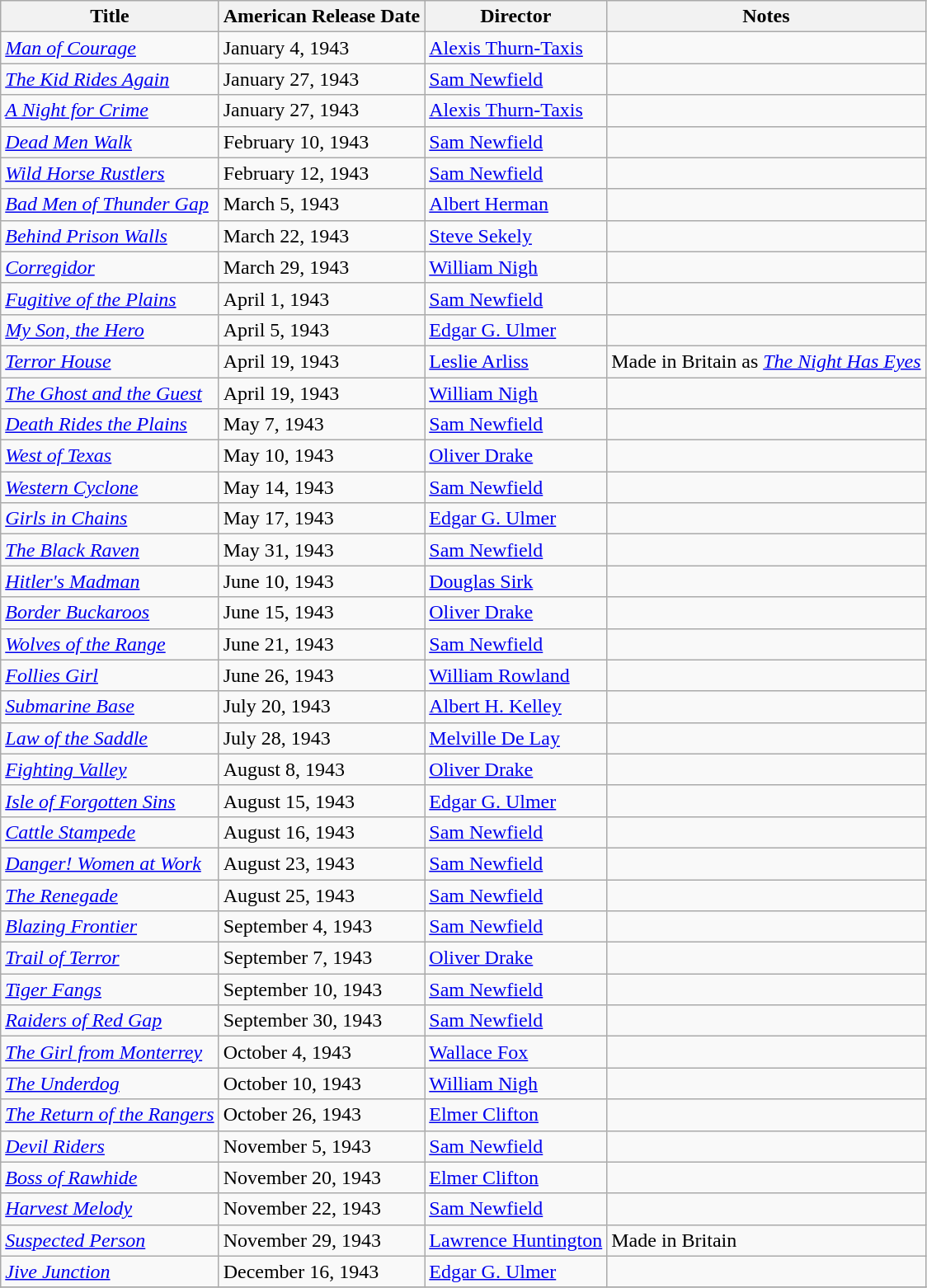<table class="wikitable sortable">
<tr>
<th>Title</th>
<th>American Release Date</th>
<th>Director</th>
<th>Notes</th>
</tr>
<tr>
<td><em><a href='#'>Man of Courage</a></em></td>
<td>January 4, 1943</td>
<td><a href='#'>Alexis Thurn-Taxis</a></td>
<td></td>
</tr>
<tr>
<td><em><a href='#'>The Kid Rides Again</a></em></td>
<td>January 27, 1943</td>
<td><a href='#'>Sam Newfield</a></td>
<td></td>
</tr>
<tr>
<td><em><a href='#'>A Night for Crime</a></em></td>
<td>January 27, 1943</td>
<td><a href='#'>Alexis Thurn-Taxis</a></td>
<td></td>
</tr>
<tr>
<td><em><a href='#'>Dead Men Walk</a></em></td>
<td>February 10, 1943</td>
<td><a href='#'>Sam Newfield</a></td>
<td></td>
</tr>
<tr>
<td><em><a href='#'>Wild Horse Rustlers</a></em></td>
<td>February 12, 1943</td>
<td><a href='#'>Sam Newfield</a></td>
<td></td>
</tr>
<tr>
<td><em><a href='#'>Bad Men of Thunder Gap</a></em></td>
<td>March 5, 1943</td>
<td><a href='#'>Albert Herman  </a></td>
<td></td>
</tr>
<tr>
<td><em><a href='#'>Behind Prison Walls</a></em></td>
<td>March 22, 1943</td>
<td><a href='#'>Steve Sekely</a></td>
<td></td>
</tr>
<tr>
<td><em><a href='#'>Corregidor</a></em></td>
<td>March 29, 1943</td>
<td><a href='#'>William Nigh</a></td>
<td></td>
</tr>
<tr>
<td><em><a href='#'>Fugitive of the Plains</a></em></td>
<td>April 1, 1943</td>
<td><a href='#'>Sam Newfield</a></td>
<td></td>
</tr>
<tr>
<td><em><a href='#'>My Son, the Hero</a></em></td>
<td>April 5, 1943</td>
<td><a href='#'>Edgar G. Ulmer</a></td>
<td></td>
</tr>
<tr>
<td><em><a href='#'>Terror House</a></em></td>
<td>April 19, 1943</td>
<td><a href='#'>Leslie Arliss</a></td>
<td>Made in Britain as <em><a href='#'>The Night Has Eyes</a></em></td>
</tr>
<tr>
<td><em><a href='#'>The Ghost and the Guest</a></em></td>
<td>April 19, 1943</td>
<td><a href='#'>William Nigh</a></td>
<td></td>
</tr>
<tr>
<td><em><a href='#'>Death Rides the Plains</a></em></td>
<td>May 7, 1943</td>
<td><a href='#'>Sam Newfield</a></td>
<td></td>
</tr>
<tr>
<td><em><a href='#'>West of Texas</a></em></td>
<td>May 10, 1943</td>
<td><a href='#'>Oliver Drake</a></td>
<td></td>
</tr>
<tr>
<td><em><a href='#'>Western Cyclone</a></em></td>
<td>May 14, 1943</td>
<td><a href='#'>Sam Newfield</a></td>
<td></td>
</tr>
<tr>
<td><em><a href='#'>Girls in Chains</a></em></td>
<td>May 17, 1943</td>
<td><a href='#'>Edgar G. Ulmer</a></td>
<td></td>
</tr>
<tr>
<td><em><a href='#'>The Black Raven</a></em></td>
<td>May 31, 1943</td>
<td><a href='#'>Sam Newfield</a></td>
<td></td>
</tr>
<tr>
<td><em><a href='#'>Hitler's Madman</a></em></td>
<td>June 10, 1943</td>
<td><a href='#'>Douglas Sirk</a></td>
<td></td>
</tr>
<tr>
<td><em><a href='#'>Border Buckaroos</a></em></td>
<td>June 15, 1943</td>
<td><a href='#'>Oliver Drake</a></td>
<td></td>
</tr>
<tr>
<td><em><a href='#'>Wolves of the Range</a></em></td>
<td>June 21, 1943</td>
<td><a href='#'>Sam Newfield</a></td>
<td></td>
</tr>
<tr>
<td><em><a href='#'>Follies Girl</a></em></td>
<td>June 26, 1943</td>
<td><a href='#'>William Rowland</a></td>
<td></td>
</tr>
<tr>
<td><em><a href='#'>Submarine Base</a></em></td>
<td>July 20, 1943</td>
<td><a href='#'>Albert H. Kelley</a></td>
<td></td>
</tr>
<tr>
<td><em><a href='#'>Law of the Saddle</a></em></td>
<td>July 28, 1943</td>
<td><a href='#'>Melville De Lay</a></td>
<td></td>
</tr>
<tr>
<td><em><a href='#'>Fighting Valley</a></em></td>
<td>August 8, 1943</td>
<td><a href='#'>Oliver Drake</a></td>
<td></td>
</tr>
<tr>
<td><em><a href='#'>Isle of Forgotten Sins</a></em></td>
<td>August 15, 1943</td>
<td><a href='#'>Edgar G. Ulmer</a></td>
<td></td>
</tr>
<tr>
<td><em><a href='#'>Cattle Stampede</a></em></td>
<td>August 16, 1943</td>
<td><a href='#'>Sam Newfield</a></td>
<td></td>
</tr>
<tr>
<td><em><a href='#'>Danger! Women at Work</a></em></td>
<td>August 23, 1943</td>
<td><a href='#'>Sam Newfield</a></td>
<td></td>
</tr>
<tr>
<td><em><a href='#'>The Renegade</a></em></td>
<td>August 25, 1943</td>
<td><a href='#'>Sam Newfield</a></td>
<td></td>
</tr>
<tr>
<td><em><a href='#'>Blazing Frontier</a></em></td>
<td>September 4, 1943</td>
<td><a href='#'>Sam Newfield</a></td>
<td></td>
</tr>
<tr>
<td><em><a href='#'>Trail of Terror</a></em></td>
<td>September 7, 1943</td>
<td><a href='#'>Oliver Drake</a></td>
<td></td>
</tr>
<tr>
<td><em><a href='#'>Tiger Fangs</a></em></td>
<td>September 10, 1943</td>
<td><a href='#'>Sam Newfield</a></td>
<td></td>
</tr>
<tr>
<td><em><a href='#'>Raiders of Red Gap</a></em></td>
<td>September 30, 1943</td>
<td><a href='#'>Sam Newfield</a></td>
<td></td>
</tr>
<tr>
<td><em><a href='#'>The Girl from Monterrey</a></em></td>
<td>October 4, 1943</td>
<td><a href='#'>Wallace Fox</a></td>
<td></td>
</tr>
<tr>
<td><em><a href='#'>The Underdog</a></em></td>
<td>October 10, 1943</td>
<td><a href='#'>William Nigh</a></td>
<td></td>
</tr>
<tr>
<td><em><a href='#'>The Return of the Rangers</a></em></td>
<td>October 26, 1943</td>
<td><a href='#'>Elmer Clifton</a></td>
<td></td>
</tr>
<tr>
<td><em><a href='#'>Devil Riders</a></em></td>
<td>November 5, 1943</td>
<td><a href='#'>Sam Newfield</a></td>
<td></td>
</tr>
<tr>
<td><em><a href='#'>Boss of Rawhide</a></em></td>
<td>November 20, 1943</td>
<td><a href='#'>Elmer Clifton</a></td>
<td></td>
</tr>
<tr>
<td><em><a href='#'>Harvest Melody</a></em></td>
<td>November 22, 1943</td>
<td><a href='#'>Sam Newfield</a></td>
<td></td>
</tr>
<tr>
<td><em><a href='#'>Suspected Person</a></em></td>
<td>November 29, 1943</td>
<td><a href='#'>Lawrence Huntington</a></td>
<td>Made in Britain</td>
</tr>
<tr>
<td><em><a href='#'>Jive Junction</a></em></td>
<td>December 16, 1943</td>
<td><a href='#'>Edgar G. Ulmer</a></td>
<td></td>
</tr>
<tr>
</tr>
</table>
